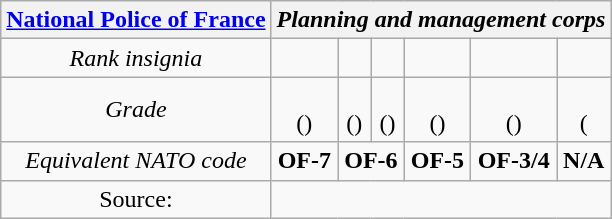<table class="wikitable" style="text-align: center;">
<tr>
<th><a href='#'>National Police of France</a></th>
<th colspan=6><em>Planning and management corps</em></th>
</tr>
<tr>
<td><em>Rank insignia</em></td>
<td></td>
<td></td>
<td></td>
<td></td>
<td></td>
<td></td>
</tr>
<tr>
<td><em>Grade</em></td>
<td><br>()</td>
<td><br>()</td>
<td><br>()</td>
<td><br>()</td>
<td><br>()</td>
<td><br>(</td>
</tr>
<tr>
<td><em>Equivalent NATO code</em></td>
<td><strong>OF-7</strong></td>
<td colspan=2><strong>OF-6</strong></td>
<td><strong>OF-5</strong></td>
<td><strong>OF-3/4</strong></td>
<td><strong>N/A</strong></td>
</tr>
<tr>
<td>Source:</td>
<td colspan=6></td>
</tr>
</table>
